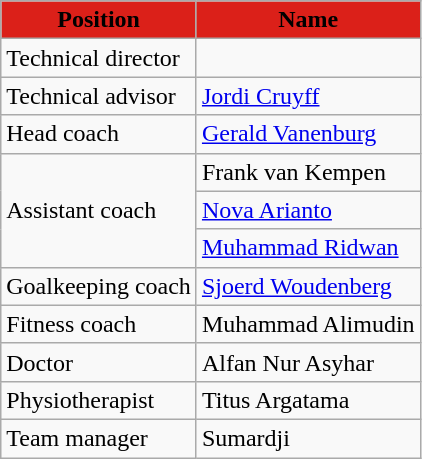<table class="wikitable">
<tr>
<th style="background-color:#DB2019;"><span>Position</span></th>
<th style="background-color:#DB2019;"><span>Name</span></th>
</tr>
<tr>
<td>Technical director</td>
<td></td>
</tr>
<tr>
<td>Technical advisor</td>
<td> <a href='#'>Jordi Cruyff</a></td>
</tr>
<tr>
<td>Head coach</td>
<td> <a href='#'>Gerald Vanenburg</a></td>
</tr>
<tr>
<td rowspan="3">Assistant coach</td>
<td> Frank van Kempen</td>
</tr>
<tr>
<td> <a href='#'>Nova Arianto</a></td>
</tr>
<tr>
<td> <a href='#'>Muhammad Ridwan</a></td>
</tr>
<tr>
<td>Goalkeeping coach</td>
<td> <a href='#'>Sjoerd Woudenberg</a></td>
</tr>
<tr>
<td>Fitness coach</td>
<td> Muhammad Alimudin</td>
</tr>
<tr>
<td>Doctor</td>
<td> Alfan Nur Asyhar</td>
</tr>
<tr>
<td>Physiotherapist</td>
<td> Titus Argatama</td>
</tr>
<tr>
<td>Team manager</td>
<td> Sumardji</td>
</tr>
</table>
